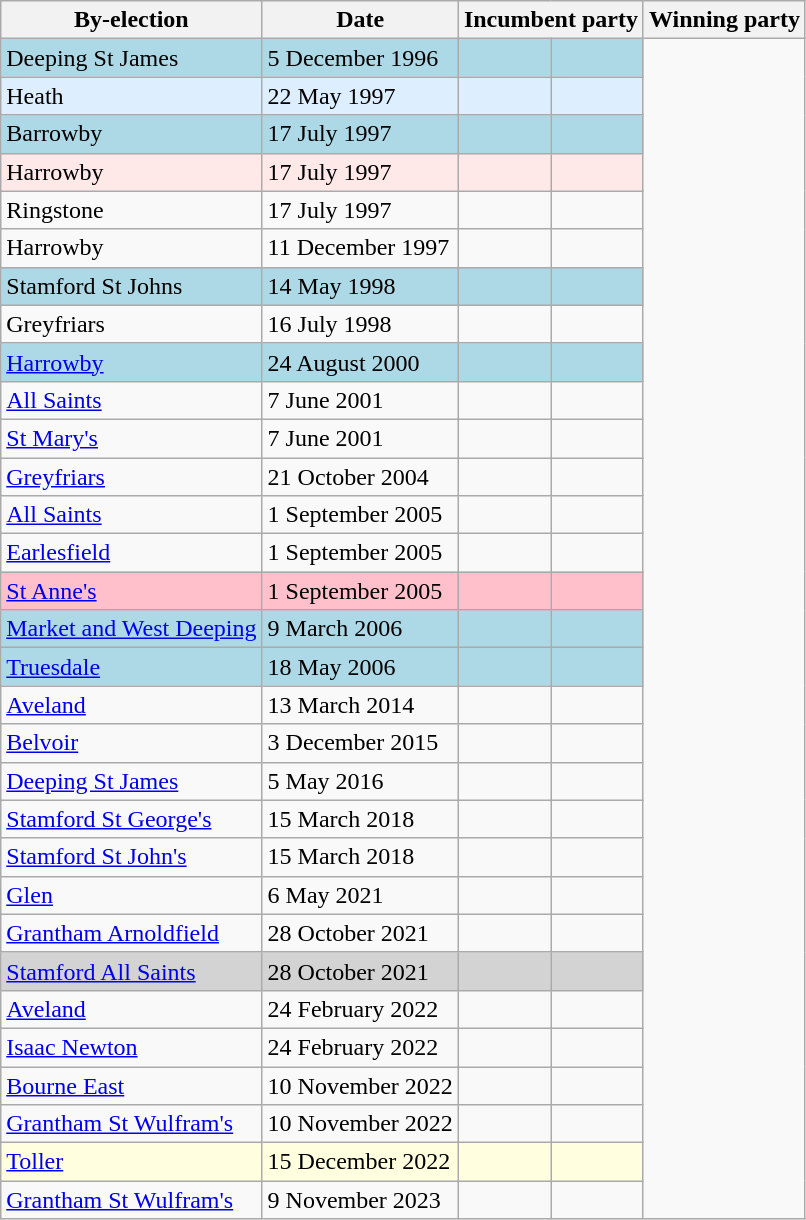<table class="wikitable">
<tr>
<th>By-election</th>
<th>Date</th>
<th colspan=2>Incumbent party</th>
<th colspan=2>Winning party</th>
</tr>
<tr bgcolor=lightblue>
<td>Deeping St James</td>
<td>5 December 1996</td>
<td></td>
<td></td>
</tr>
<tr bgcolor=#DDEEFF>
<td>Heath</td>
<td>22 May 1997</td>
<td></td>
<td></td>
</tr>
<tr bgcolor=lightblue>
<td>Barrowby</td>
<td>17 July 1997</td>
<td></td>
<td></td>
</tr>
<tr bgcolor=#FFE8E8>
<td>Harrowby</td>
<td>17 July 1997</td>
<td></td>
<td></td>
</tr>
<tr bgcolor=>
<td>Ringstone</td>
<td>17 July 1997</td>
<td></td>
<td></td>
</tr>
<tr bgcolor=>
<td>Harrowby</td>
<td>11 December 1997</td>
<td></td>
<td></td>
</tr>
<tr bgcolor=lightblue>
<td>Stamford St Johns</td>
<td>14 May 1998</td>
<td></td>
<td></td>
</tr>
<tr bgcolor=>
<td>Greyfriars</td>
<td>16 July 1998</td>
<td></td>
<td></td>
</tr>
<tr bgcolor=lightblue>
<td><a href='#'>Harrowby</a></td>
<td>24 August 2000</td>
<td></td>
<td></td>
</tr>
<tr bgcolor=>
<td><a href='#'>All Saints</a></td>
<td>7 June 2001</td>
<td></td>
<td></td>
</tr>
<tr bgcolor=>
<td><a href='#'>St Mary's</a></td>
<td>7 June 2001</td>
<td></td>
<td></td>
</tr>
<tr bgcolor=>
<td><a href='#'>Greyfriars</a></td>
<td>21 October 2004</td>
<td></td>
<td></td>
</tr>
<tr bgcolor=>
<td><a href='#'>All Saints</a></td>
<td>1 September 2005</td>
<td></td>
<td></td>
</tr>
<tr bgcolor=>
<td><a href='#'>Earlesfield</a></td>
<td>1 September 2005</td>
<td></td>
<td></td>
</tr>
<tr bgcolor=pink>
<td><a href='#'>St Anne's</a></td>
<td>1 September 2005</td>
<td></td>
<td></td>
</tr>
<tr bgcolor=lightblue>
<td><a href='#'>Market and West Deeping</a></td>
<td>9 March 2006</td>
<td></td>
<td></td>
</tr>
<tr bgcolor=lightblue>
<td><a href='#'>Truesdale</a></td>
<td>18 May 2006</td>
<td></td>
<td></td>
</tr>
<tr bgcolor=>
<td><a href='#'>Aveland</a></td>
<td>13 March 2014</td>
<td></td>
<td></td>
</tr>
<tr bgcolor=>
<td><a href='#'>Belvoir</a></td>
<td>3 December 2015</td>
<td></td>
<td></td>
</tr>
<tr bgcolor=>
<td><a href='#'>Deeping St James</a></td>
<td>5 May 2016</td>
<td></td>
<td></td>
</tr>
<tr bgcolor=>
<td><a href='#'>Stamford St George's</a></td>
<td>15 March 2018</td>
<td></td>
<td></td>
</tr>
<tr bgcolor=>
<td><a href='#'>Stamford St John's</a></td>
<td>15 March 2018</td>
<td></td>
<td></td>
</tr>
<tr bgcolor=>
<td><a href='#'>Glen</a></td>
<td>6 May 2021</td>
<td></td>
<td></td>
</tr>
<tr bgcolor=>
<td><a href='#'>Grantham Arnoldfield</a></td>
<td>28 October 2021</td>
<td></td>
<td></td>
</tr>
<tr bgcolor=lightgrey>
<td><a href='#'>Stamford All Saints</a></td>
<td>28 October 2021</td>
<td></td>
<td></td>
</tr>
<tr bgcolor=>
<td><a href='#'>Aveland</a></td>
<td>24 February 2022</td>
<td></td>
<td></td>
</tr>
<tr bgcolor=>
<td><a href='#'>Isaac Newton</a></td>
<td>24 February 2022</td>
<td></td>
<td></td>
</tr>
<tr bgcolor=>
<td><a href='#'>Bourne East</a></td>
<td>10 November 2022</td>
<td></td>
<td></td>
</tr>
<tr bgcolor=>
<td><a href='#'>Grantham St Wulfram's</a></td>
<td>10 November 2022</td>
<td></td>
<td></td>
</tr>
<tr bgcolor=lightyellow>
<td><a href='#'>Toller</a></td>
<td>15 December 2022</td>
<td></td>
<td></td>
</tr>
<tr>
<td><a href='#'>Grantham St Wulfram's</a></td>
<td>9 November 2023</td>
<td></td>
<td></td>
</tr>
</table>
